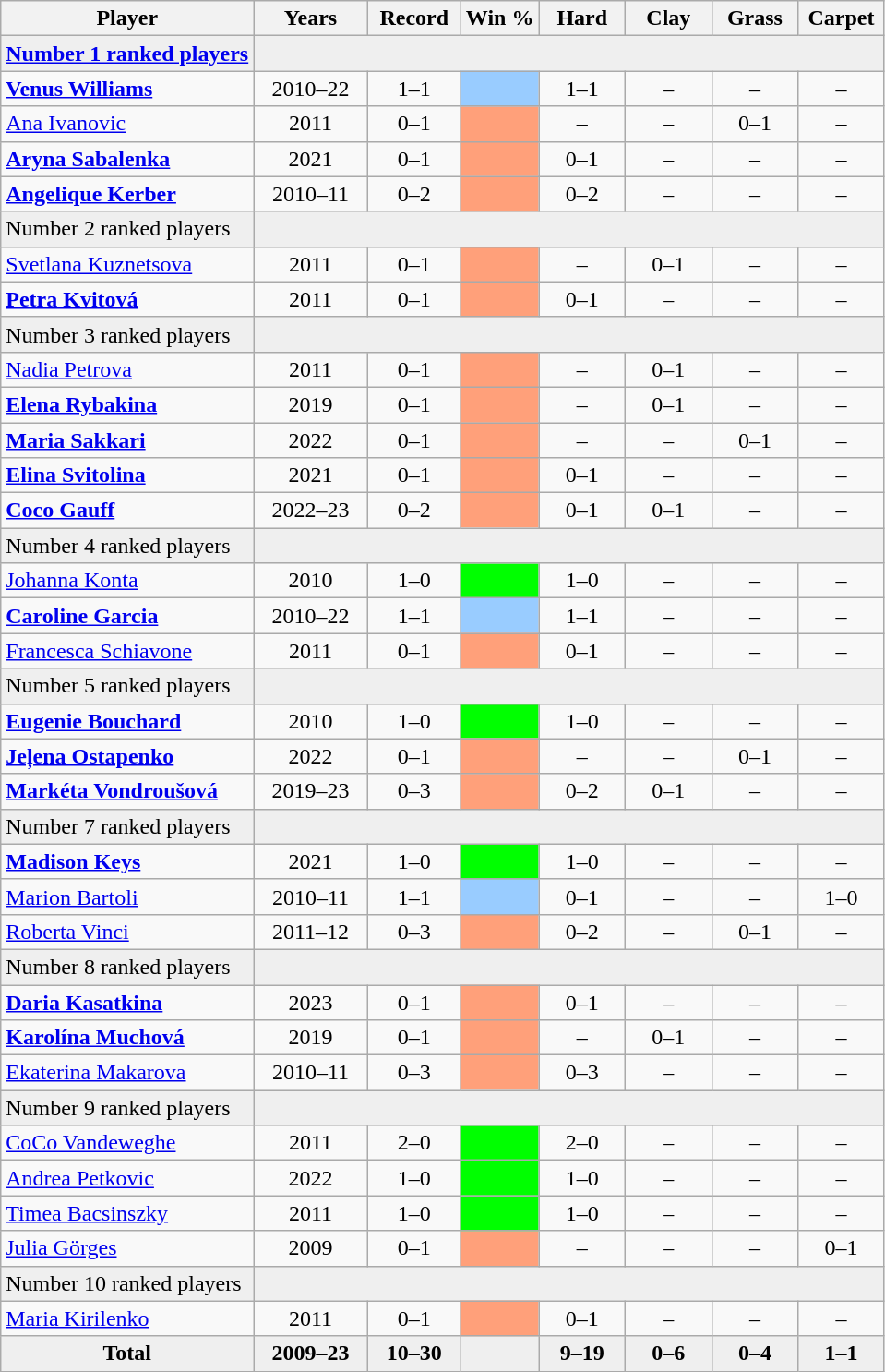<table class="sortable wikitable nowrap" style=text-align:center>
<tr>
<th>Player</th>
<th width=75>Years</th>
<th width=60>Record</th>
<th>Win %</th>
<th width=55>Hard</th>
<th width=55>Clay</th>
<th width=55>Grass</th>
<th width=55>Carpet</th>
</tr>
<tr bgcolor=efefef class="sortbottom">
<td align=left><a href='#'><strong>Number 1 ranked players</strong></a></td>
<td colspan=7></td>
</tr>
<tr>
<td align="left"> <strong><a href='#'>Venus Williams</a></strong></td>
<td>2010–22</td>
<td>1–1</td>
<td bgcolor="#9cf"></td>
<td>1–1</td>
<td>–</td>
<td>–</td>
<td>–</td>
</tr>
<tr>
<td align=left> <a href='#'>Ana Ivanovic</a></td>
<td>2011</td>
<td>0–1</td>
<td bgcolor=ffa07a></td>
<td>–</td>
<td>–</td>
<td>0–1</td>
<td>–</td>
</tr>
<tr>
<td align=left> <strong><a href='#'>Aryna Sabalenka</a></strong></td>
<td>2021</td>
<td>0–1</td>
<td bgcolor=ffa07a></td>
<td>0–1</td>
<td>–</td>
<td>–</td>
<td>–</td>
</tr>
<tr>
<td align="left"> <strong><a href='#'>Angelique Kerber</a></strong></td>
<td>2010–11</td>
<td>0–2</td>
<td bgcolor="ffa07a"></td>
<td>0–2</td>
<td>–</td>
<td>–</td>
<td>–</td>
</tr>
<tr bgcolor=efefef class="sortbottom">
<td align=left>Number 2 ranked players</td>
<td colspan=7></td>
</tr>
<tr>
<td align=left> <a href='#'>Svetlana Kuznetsova</a></td>
<td>2011</td>
<td>0–1</td>
<td bgcolor=ffa07a></td>
<td>–</td>
<td>0–1</td>
<td>–</td>
<td>–</td>
</tr>
<tr>
<td align=left> <strong><a href='#'>Petra Kvitová</a></strong></td>
<td>2011</td>
<td>0–1</td>
<td bgcolor=ffa07a></td>
<td>0–1</td>
<td>–</td>
<td>–</td>
<td>–</td>
</tr>
<tr bgcolor=efefef class="sortbottom">
<td align=left>Number 3 ranked players</td>
<td colspan=7></td>
</tr>
<tr>
<td align=left> <a href='#'>Nadia Petrova</a></td>
<td>2011</td>
<td>0–1</td>
<td bgcolor=ffa07a></td>
<td>–</td>
<td>0–1</td>
<td>–</td>
<td>–</td>
</tr>
<tr>
<td align=left> <strong><a href='#'>Elena Rybakina</a></strong></td>
<td>2019</td>
<td>0–1</td>
<td bgcolor=ffa07a></td>
<td>–</td>
<td>0–1</td>
<td>–</td>
<td>–</td>
</tr>
<tr>
<td align=left> <strong><a href='#'>Maria Sakkari</a></strong></td>
<td>2022</td>
<td>0–1</td>
<td bgcolor=ffa07a></td>
<td>–</td>
<td>–</td>
<td>0–1</td>
<td>–</td>
</tr>
<tr>
<td align=left> <strong><a href='#'>Elina Svitolina</a></strong></td>
<td>2021</td>
<td>0–1</td>
<td bgcolor=ffa07a></td>
<td>0–1</td>
<td>–</td>
<td>–</td>
<td>–</td>
</tr>
<tr>
<td align=left> <strong><a href='#'>Coco Gauff</a></strong></td>
<td>2022–23</td>
<td>0–2</td>
<td bgcolor=ffa07a></td>
<td>0–1</td>
<td>0–1</td>
<td>–</td>
<td>–</td>
</tr>
<tr bgcolor=efefef class="sortbottom">
<td align=left>Number 4 ranked players</td>
<td colspan=7></td>
</tr>
<tr>
<td align=left> <a href='#'>Johanna Konta</a></td>
<td>2010</td>
<td>1–0</td>
<td bgcolor=lime></td>
<td>1–0</td>
<td>–</td>
<td>–</td>
<td>–</td>
</tr>
<tr>
<td align=left> <strong><a href='#'>Caroline Garcia</a></strong></td>
<td>2010–22</td>
<td>1–1</td>
<td bgcolor=99ccff></td>
<td>1–1</td>
<td>–</td>
<td>–</td>
<td>–</td>
</tr>
<tr>
<td align=left> <a href='#'>Francesca Schiavone</a></td>
<td>2011</td>
<td>0–1</td>
<td bgcolor=ffa07a></td>
<td>0–1</td>
<td>–</td>
<td>–</td>
<td>–</td>
</tr>
<tr bgcolor=efefef class="sortbottom">
<td align=left>Number 5 ranked players</td>
<td colspan=7></td>
</tr>
<tr>
<td align=left> <strong><a href='#'>Eugenie Bouchard</a></strong></td>
<td>2010</td>
<td>1–0</td>
<td bgcolor=lime></td>
<td>1–0</td>
<td>–</td>
<td>–</td>
<td>–</td>
</tr>
<tr>
<td align=left> <strong><a href='#'>Jeļena Ostapenko</a></strong></td>
<td>2022</td>
<td>0–1</td>
<td bgcolor=ffa07a></td>
<td>–</td>
<td>–</td>
<td>0–1</td>
<td>–</td>
</tr>
<tr>
<td align=left> <strong><a href='#'>Markéta Vondroušová</a></strong></td>
<td>2019–23</td>
<td>0–3</td>
<td bgcolor=ffa07a></td>
<td>0–2</td>
<td>0–1</td>
<td>–</td>
<td>–</td>
</tr>
<tr bgcolor=efefef class="sortbottom">
<td align=left>Number 7 ranked players</td>
<td colspan=7></td>
</tr>
<tr>
<td align=left> <strong><a href='#'>Madison Keys</a></strong></td>
<td>2021</td>
<td>1–0</td>
<td bgcolor=lime></td>
<td>1–0</td>
<td>–</td>
<td>–</td>
<td>–</td>
</tr>
<tr>
<td align=left> <a href='#'>Marion Bartoli</a></td>
<td>2010–11</td>
<td>1–1</td>
<td bgcolor=99ccff></td>
<td>0–1</td>
<td>–</td>
<td>–</td>
<td>1–0</td>
</tr>
<tr>
<td align=left> <a href='#'>Roberta Vinci</a></td>
<td>2011–12</td>
<td>0–3</td>
<td bgcolor=ffa07a></td>
<td>0–2</td>
<td>–</td>
<td>0–1</td>
<td>–</td>
</tr>
<tr bgcolor=efefef class="sortbottom">
<td align=left>Number 8 ranked players</td>
<td colspan=7></td>
</tr>
<tr>
<td align=left> <strong><a href='#'>Daria Kasatkina</a></strong></td>
<td>2023</td>
<td>0–1</td>
<td bgcolor=ffa07a></td>
<td>0–1</td>
<td>–</td>
<td>–</td>
<td>–</td>
</tr>
<tr>
<td align=left> <strong><a href='#'>Karolína Muchová</a></strong></td>
<td>2019</td>
<td>0–1</td>
<td bgcolor=ffa07a></td>
<td>–</td>
<td>0–1</td>
<td>–</td>
<td>–</td>
</tr>
<tr>
<td align=left> <a href='#'>Ekaterina Makarova</a></td>
<td>2010–11</td>
<td>0–3</td>
<td bgcolor=ffa07a></td>
<td>0–3</td>
<td>–</td>
<td>–</td>
<td>–</td>
</tr>
<tr bgcolor=efefef class="sortbottom">
<td align=left>Number 9 ranked players</td>
<td colspan=7></td>
</tr>
<tr>
<td align=left> <a href='#'>CoCo Vandeweghe</a></td>
<td>2011</td>
<td>2–0</td>
<td bgcolor=lime></td>
<td>2–0</td>
<td>–</td>
<td>–</td>
<td>–</td>
</tr>
<tr>
<td align=left> <a href='#'>Andrea Petkovic</a></td>
<td>2022</td>
<td>1–0</td>
<td bgcolor=lime></td>
<td>1–0</td>
<td>–</td>
<td>–</td>
<td>–</td>
</tr>
<tr>
<td align=left> <a href='#'>Timea Bacsinszky</a></td>
<td>2011</td>
<td>1–0</td>
<td bgcolor=lime></td>
<td>1–0</td>
<td>–</td>
<td>–</td>
<td>–</td>
</tr>
<tr>
<td align=left> <a href='#'>Julia Görges</a></td>
<td>2009</td>
<td>0–1</td>
<td bgcolor=ffa07a></td>
<td>–</td>
<td>–</td>
<td>–</td>
<td>0–1</td>
</tr>
<tr bgcolor=efefef class="sortbottom">
<td align=left>Number 10 ranked players</td>
<td colspan=7></td>
</tr>
<tr>
<td align=left> <a href='#'>Maria Kirilenko</a></td>
<td>2011</td>
<td>0–1</td>
<td bgcolor=ffa07a></td>
<td>0–1</td>
<td>–</td>
<td>–</td>
<td>–</td>
</tr>
<tr style=background:#efefef;font-weight:bold class="sortbottom">
<td>Total</td>
<td>2009–23</td>
<td>10–30</td>
<td></td>
<td>9–19</td>
<td>0–6</td>
<td>0–4</td>
<td>1–1</td>
</tr>
</table>
